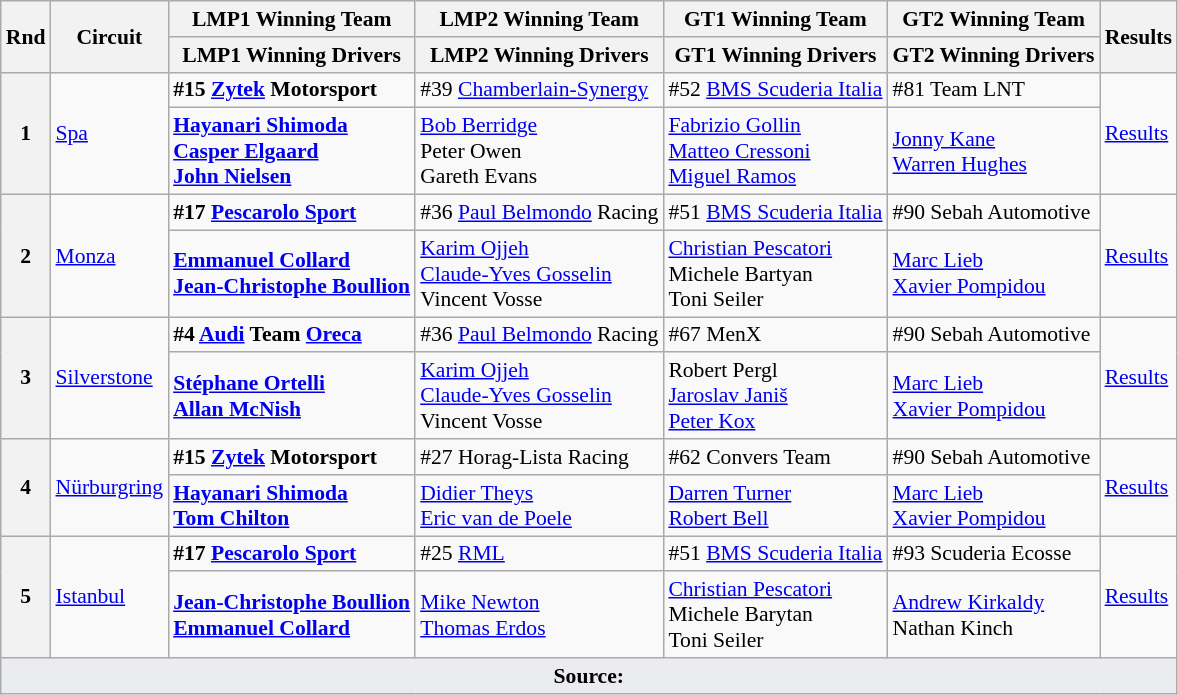<table class="wikitable" style="font-size: 90%;">
<tr>
<th rowspan=2>Rnd</th>
<th rowspan=2>Circuit</th>
<th>LMP1 Winning Team</th>
<th>LMP2 Winning Team</th>
<th>GT1 Winning Team</th>
<th>GT2 Winning Team</th>
<th rowspan=2>Results</th>
</tr>
<tr>
<th>LMP1 Winning Drivers</th>
<th>LMP2 Winning Drivers</th>
<th>GT1 Winning Drivers</th>
<th>GT2 Winning Drivers</th>
</tr>
<tr>
<th rowspan=2>1</th>
<td rowspan=2><a href='#'>Spa</a></td>
<td><strong> #15 <a href='#'>Zytek</a> Motorsport</strong></td>
<td> #39 <a href='#'>Chamberlain-Synergy</a></td>
<td> #52 <a href='#'>BMS Scuderia Italia</a></td>
<td> #81 Team LNT</td>
<td rowspan=2><a href='#'>Results</a></td>
</tr>
<tr>
<td><strong> <a href='#'>Hayanari Shimoda</a><br> <a href='#'>Casper Elgaard</a><br> <a href='#'>John Nielsen</a></strong></td>
<td> <a href='#'>Bob Berridge</a><br> Peter Owen<br> Gareth Evans</td>
<td> <a href='#'>Fabrizio Gollin</a><br> <a href='#'>Matteo Cressoni</a><br> <a href='#'>Miguel Ramos</a></td>
<td> <a href='#'>Jonny Kane</a><br> <a href='#'>Warren Hughes</a></td>
</tr>
<tr>
<th rowspan=2>2</th>
<td rowspan=2><a href='#'>Monza</a></td>
<td><strong> #17 <a href='#'>Pescarolo Sport</a></strong></td>
<td> #36 <a href='#'>Paul Belmondo</a> Racing</td>
<td> #51 <a href='#'>BMS Scuderia Italia</a></td>
<td> #90 Sebah Automotive</td>
<td rowspan=2><a href='#'>Results</a></td>
</tr>
<tr>
<td><strong> <a href='#'>Emmanuel Collard</a><br> <a href='#'>Jean-Christophe Boullion</a></strong></td>
<td> <a href='#'>Karim Ojjeh</a><br> <a href='#'>Claude-Yves Gosselin</a><br> Vincent Vosse</td>
<td> <a href='#'>Christian Pescatori</a><br> Michele Bartyan<br> Toni Seiler</td>
<td> <a href='#'>Marc Lieb</a><br> <a href='#'>Xavier Pompidou</a></td>
</tr>
<tr>
<th rowspan=2>3</th>
<td rowspan=2><a href='#'>Silverstone</a></td>
<td><strong> #4 <a href='#'>Audi</a> Team <a href='#'>Oreca</a></strong></td>
<td> #36 <a href='#'>Paul Belmondo</a> Racing</td>
<td> #67 MenX</td>
<td> #90 Sebah Automotive</td>
<td rowspan=2><a href='#'>Results</a></td>
</tr>
<tr>
<td><strong> <a href='#'>Stéphane Ortelli</a><br> <a href='#'>Allan McNish</a></strong></td>
<td> <a href='#'>Karim Ojjeh</a><br> <a href='#'>Claude-Yves Gosselin</a><br> Vincent Vosse</td>
<td> Robert Pergl<br> <a href='#'>Jaroslav Janiš</a><br> <a href='#'>Peter Kox</a></td>
<td> <a href='#'>Marc Lieb</a><br> <a href='#'>Xavier Pompidou</a></td>
</tr>
<tr>
<th rowspan=2>4</th>
<td rowspan=2><a href='#'>Nürburgring</a></td>
<td><strong> #15 <a href='#'>Zytek</a> Motorsport</strong></td>
<td> #27 Horag-Lista Racing</td>
<td> #62 Convers Team</td>
<td> #90 Sebah Automotive</td>
<td rowspan=2><a href='#'>Results</a></td>
</tr>
<tr>
<td><strong> <a href='#'>Hayanari Shimoda</a><br> <a href='#'>Tom Chilton</a></strong></td>
<td> <a href='#'>Didier Theys</a><br> <a href='#'>Eric van de Poele</a></td>
<td> <a href='#'>Darren Turner</a><br> <a href='#'>Robert Bell</a></td>
<td> <a href='#'>Marc Lieb</a><br> <a href='#'>Xavier Pompidou</a></td>
</tr>
<tr>
<th rowspan=2>5</th>
<td rowspan=2><a href='#'>Istanbul</a></td>
<td><strong> #17 <a href='#'>Pescarolo Sport</a></strong></td>
<td> #25 <a href='#'>RML</a></td>
<td> #51 <a href='#'>BMS Scuderia Italia</a></td>
<td> #93 Scuderia Ecosse</td>
<td rowspan=2><a href='#'>Results</a></td>
</tr>
<tr>
<td><strong> <a href='#'>Jean-Christophe Boullion</a><br> <a href='#'>Emmanuel Collard</a></strong></td>
<td> <a href='#'>Mike Newton</a><br> <a href='#'>Thomas Erdos</a></td>
<td> <a href='#'>Christian Pescatori</a><br> Michele Barytan<br> Toni Seiler</td>
<td> <a href='#'>Andrew Kirkaldy</a><br> Nathan Kinch</td>
</tr>
<tr class="sortbottom">
<td colspan="7" style="background-color:#EAECF0;text-align:center"><strong>Source:</strong></td>
</tr>
</table>
